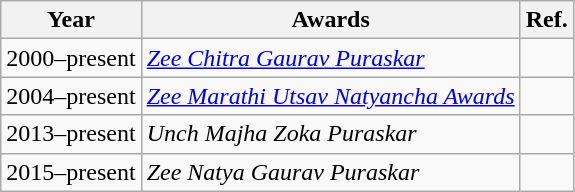<table class="wikitable sortable">
<tr>
<th>Year</th>
<th>Awards</th>
<th>Ref.</th>
</tr>
<tr>
<td>2000–present</td>
<td><em><a href='#'>Zee Chitra Gaurav Puraskar</a></em></td>
<td></td>
</tr>
<tr>
<td>2004–present</td>
<td><em><a href='#'>Zee Marathi Utsav Natyancha Awards</a></em></td>
<td></td>
</tr>
<tr>
<td>2013–present</td>
<td><em>Unch Majha Zoka Puraskar</em></td>
<td></td>
</tr>
<tr>
<td>2015–present</td>
<td><em>Zee Natya Gaurav Puraskar</em></td>
<td></td>
</tr>
</table>
